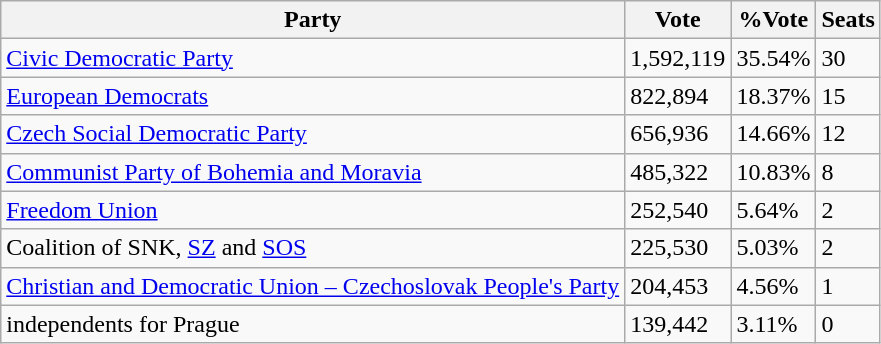<table class="wikitable">
<tr>
<th>Party</th>
<th>Vote</th>
<th>%Vote</th>
<th>Seats</th>
</tr>
<tr>
<td><a href='#'>Civic Democratic Party</a></td>
<td>1,592,119</td>
<td>35.54%</td>
<td>30</td>
</tr>
<tr>
<td><a href='#'>European Democrats</a></td>
<td>822,894</td>
<td>18.37%</td>
<td>15</td>
</tr>
<tr>
<td><a href='#'>Czech Social Democratic Party</a></td>
<td>656,936</td>
<td>14.66%</td>
<td>12</td>
</tr>
<tr>
<td><a href='#'>Communist Party of Bohemia and Moravia</a></td>
<td>485,322</td>
<td>10.83%</td>
<td>8</td>
</tr>
<tr>
<td><a href='#'>Freedom Union</a></td>
<td>252,540</td>
<td>5.64%</td>
<td>2</td>
</tr>
<tr>
<td>Coalition of SNK, <a href='#'>SZ</a> and <a href='#'>SOS</a></td>
<td>225,530</td>
<td>5.03%</td>
<td>2</td>
</tr>
<tr>
<td><a href='#'>Christian and Democratic Union – Czechoslovak People's Party</a></td>
<td>204,453</td>
<td>4.56%</td>
<td>1</td>
</tr>
<tr>
<td>independents for Prague</td>
<td>139,442</td>
<td>3.11%</td>
<td>0</td>
</tr>
</table>
